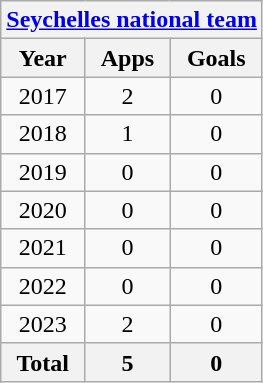<table class="wikitable" style="text-align:center">
<tr>
<th colspan=3><a href='#'>Seychelles national team</a></th>
</tr>
<tr>
<th>Year</th>
<th>Apps</th>
<th>Goals</th>
</tr>
<tr>
<td>2017</td>
<td>2</td>
<td>0</td>
</tr>
<tr>
<td>2018</td>
<td>1</td>
<td>0</td>
</tr>
<tr>
<td>2019</td>
<td>0</td>
<td>0</td>
</tr>
<tr>
<td>2020</td>
<td>0</td>
<td>0</td>
</tr>
<tr>
<td>2021</td>
<td>0</td>
<td>0</td>
</tr>
<tr>
<td>2022</td>
<td>0</td>
<td>0</td>
</tr>
<tr>
<td>2023</td>
<td>2</td>
<td>0</td>
</tr>
<tr>
<th>Total</th>
<th>5</th>
<th>0</th>
</tr>
</table>
